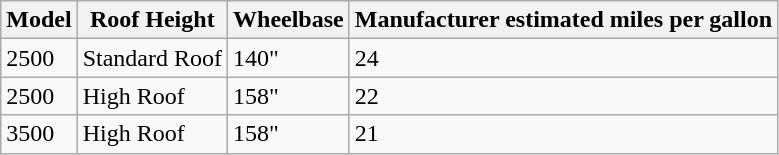<table class="wikitable sortable">
<tr>
<th>Model</th>
<th>Roof Height</th>
<th>Wheelbase</th>
<th>Manufacturer estimated miles per gallon</th>
</tr>
<tr>
<td>2500</td>
<td>Standard Roof</td>
<td>140"</td>
<td>24</td>
</tr>
<tr>
<td>2500</td>
<td>High Roof</td>
<td>158"</td>
<td>22</td>
</tr>
<tr>
<td>3500</td>
<td>High Roof</td>
<td>158"</td>
<td>21</td>
</tr>
</table>
